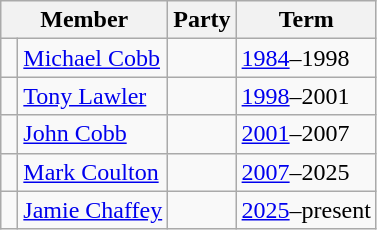<table class="wikitable">
<tr>
<th colspan="2">Member</th>
<th>Party</th>
<th>Term</th>
</tr>
<tr>
<td> </td>
<td><a href='#'>Michael Cobb</a></td>
<td></td>
<td><a href='#'>1984</a>–1998</td>
</tr>
<tr>
<td> </td>
<td><a href='#'>Tony Lawler</a></td>
<td></td>
<td><a href='#'>1998</a>–2001</td>
</tr>
<tr>
<td> </td>
<td><a href='#'>John Cobb</a></td>
<td></td>
<td><a href='#'>2001</a>–2007</td>
</tr>
<tr>
<td> </td>
<td><a href='#'>Mark Coulton</a></td>
<td></td>
<td><a href='#'>2007</a>–2025</td>
</tr>
<tr>
<td> </td>
<td><a href='#'>Jamie Chaffey</a></td>
<td></td>
<td><a href='#'>2025</a>–present</td>
</tr>
</table>
